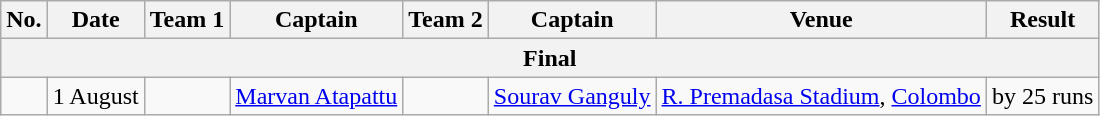<table class="wikitable">
<tr>
<th>No.</th>
<th>Date</th>
<th>Team 1</th>
<th>Captain</th>
<th>Team 2</th>
<th>Captain</th>
<th>Venue</th>
<th>Result</th>
</tr>
<tr>
<th colspan="8">Final</th>
</tr>
<tr>
<td></td>
<td>1 August</td>
<td></td>
<td><a href='#'>Marvan Atapattu</a></td>
<td></td>
<td><a href='#'>Sourav Ganguly</a></td>
<td><a href='#'>R. Premadasa Stadium</a>, <a href='#'>Colombo</a></td>
<td> by 25 runs</td>
</tr>
</table>
